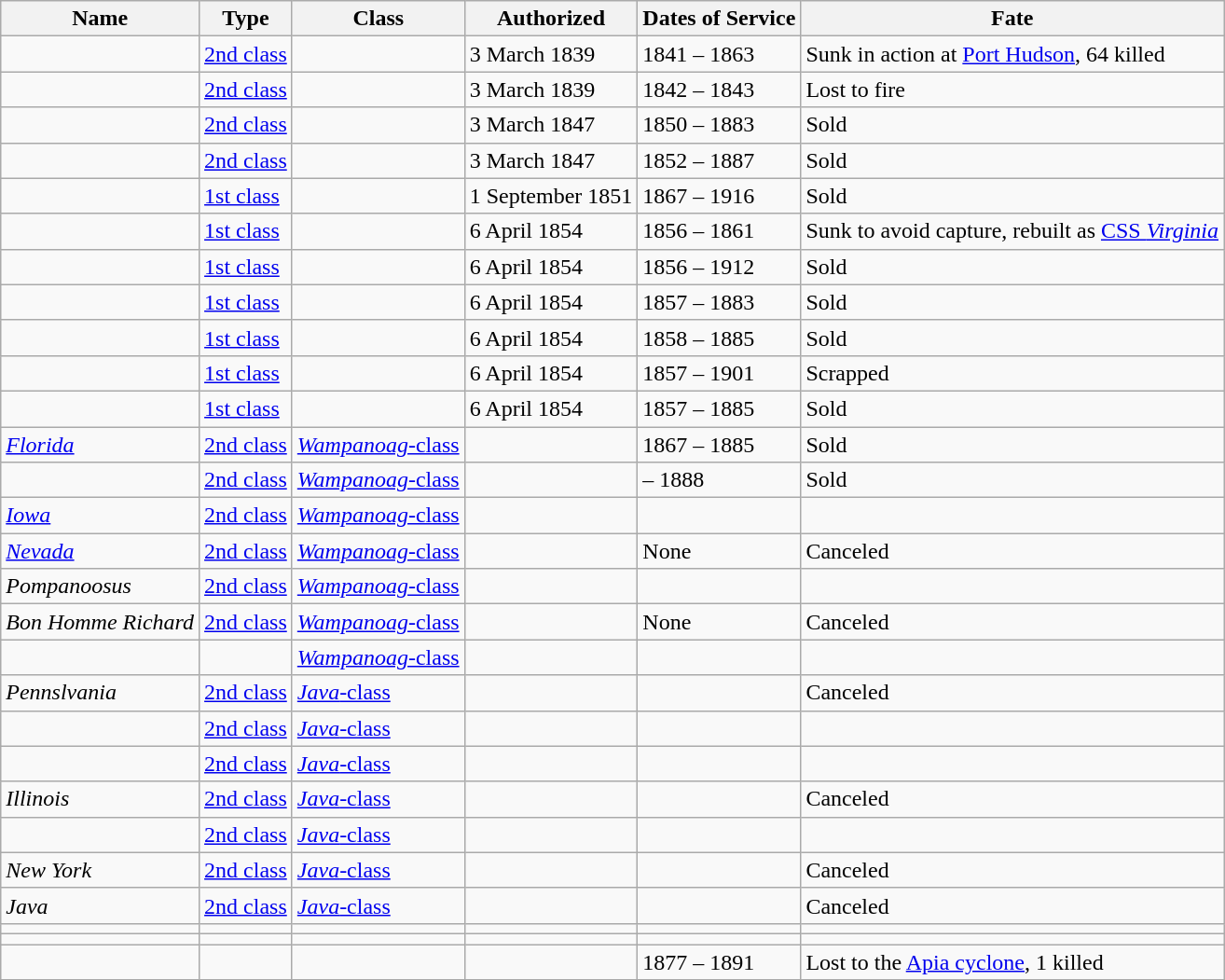<table class="wikitable sortable">
<tr>
<th>Name</th>
<th>Type</th>
<th>Class</th>
<th>Authorized</th>
<th>Dates of Service</th>
<th>Fate</th>
</tr>
<tr>
<td> </td>
<td><a href='#'>2nd class</a></td>
<td> </td>
<td>3 March 1839 </td>
<td>1841 – 1863 </td>
<td>Sunk in action at <a href='#'>Port Hudson</a>, 64 killed</td>
</tr>
<tr>
<td> </td>
<td><a href='#'>2nd class</a></td>
<td> </td>
<td>3 March 1839 </td>
<td>1842 – 1843 </td>
<td>Lost to fire </td>
</tr>
<tr>
<td> </td>
<td><a href='#'>2nd class</a></td>
<td></td>
<td>3 March 1847 </td>
<td>1850 – 1883 </td>
<td>Sold </td>
</tr>
<tr>
<td> </td>
<td><a href='#'>2nd class</a></td>
<td></td>
<td>3 March 1847 </td>
<td>1852 – 1887 </td>
<td>Sold </td>
</tr>
<tr>
<td> </td>
<td><a href='#'>1st class</a></td>
<td></td>
<td>1 September 1851 </td>
<td>1867 – 1916 </td>
<td>Sold </td>
</tr>
<tr>
<td> </td>
<td><a href='#'>1st class</a></td>
<td> </td>
<td>6 April 1854  </td>
<td>1856 – 1861 </td>
<td>Sunk to avoid capture, rebuilt as <a href='#'>CSS <em>Virginia</em></a></td>
</tr>
<tr>
<td> </td>
<td><a href='#'>1st class</a></td>
<td> </td>
<td>6 April 1854 </td>
<td>1856 – 1912 </td>
<td>Sold </td>
</tr>
<tr>
<td> </td>
<td><a href='#'>1st class</a></td>
<td> </td>
<td>6 April 1854 </td>
<td>1857 – 1883 </td>
<td>Sold </td>
</tr>
<tr>
<td> </td>
<td><a href='#'>1st class</a></td>
<td> </td>
<td>6 April 1854 </td>
<td>1858 – 1885 </td>
<td>Sold </td>
</tr>
<tr>
<td> </td>
<td><a href='#'>1st class</a></td>
<td> </td>
<td>6 April 1854 </td>
<td>1857 – 1901 </td>
<td>Scrapped </td>
</tr>
<tr>
<td> </td>
<td><a href='#'>1st class</a></td>
<td></td>
<td>6 April 1854 </td>
<td>1857 – 1885 </td>
<td>Sold </td>
</tr>
<tr>
<td><a href='#'><em>Florida</em></a></td>
<td><a href='#'>2nd class</a></td>
<td><a href='#'><em>Wampanoag</em>-class</a></td>
<td></td>
<td>1867 – 1885 </td>
<td>Sold </td>
</tr>
<tr>
<td> </td>
<td><a href='#'>2nd class</a></td>
<td><a href='#'><em>Wampanoag</em>-class</a></td>
<td></td>
<td>– 1888 </td>
<td>Sold </td>
</tr>
<tr>
<td><a href='#'><em>Iowa</em></a></td>
<td><a href='#'>2nd class</a></td>
<td><a href='#'><em>Wampanoag</em>-class</a></td>
<td></td>
<td></td>
<td></td>
</tr>
<tr>
<td><a href='#'><em>Nevada</em></a></td>
<td><a href='#'>2nd class</a></td>
<td><a href='#'><em>Wampanoag</em>-class</a></td>
<td></td>
<td>None </td>
<td>Canceled </td>
</tr>
<tr>
<td><em>Pompanoosus</em></td>
<td><a href='#'>2nd class</a></td>
<td><a href='#'><em>Wampanoag</em>-class</a></td>
<td></td>
<td></td>
<td></td>
</tr>
<tr>
<td><em>Bon Homme Richard</em></td>
<td><a href='#'>2nd class</a></td>
<td><a href='#'><em>Wampanoag</em>-class</a></td>
<td></td>
<td>None </td>
<td>Canceled </td>
</tr>
<tr>
<td> </td>
<td></td>
<td><a href='#'><em>Wampanoag</em>-class</a></td>
<td></td>
<td></td>
<td></td>
</tr>
<tr>
<td><em>Pennslvania</em></td>
<td><a href='#'>2nd class</a></td>
<td><a href='#'><em>Java</em>-class</a></td>
<td></td>
<td></td>
<td>Canceled</td>
</tr>
<tr>
<td></td>
<td><a href='#'>2nd class</a></td>
<td><a href='#'><em>Java</em>-class</a></td>
<td></td>
<td></td>
<td></td>
</tr>
<tr>
<td></td>
<td><a href='#'>2nd class</a></td>
<td><a href='#'><em>Java</em>-class</a></td>
<td></td>
<td></td>
<td></td>
</tr>
<tr>
<td><em>Illinois</em></td>
<td><a href='#'>2nd class</a></td>
<td><a href='#'><em>Java</em>-class</a></td>
<td></td>
<td></td>
<td>Canceled</td>
</tr>
<tr>
<td></td>
<td><a href='#'>2nd class</a></td>
<td><a href='#'><em>Java</em>-class</a></td>
<td></td>
<td></td>
<td></td>
</tr>
<tr>
<td><em>New York</em></td>
<td><a href='#'>2nd class</a></td>
<td><a href='#'><em>Java</em>-class</a></td>
<td></td>
<td></td>
<td>Canceled</td>
</tr>
<tr>
<td><em>Java</em></td>
<td><a href='#'>2nd class</a></td>
<td><a href='#'><em>Java</em>-class</a></td>
<td></td>
<td></td>
<td>Canceled</td>
</tr>
<tr>
<td> </td>
<td></td>
<td> </td>
<td></td>
<td></td>
<td></td>
</tr>
<tr>
<td> </td>
<td></td>
<td> </td>
<td></td>
<td></td>
<td></td>
</tr>
<tr>
<td> </td>
<td></td>
<td></td>
<td></td>
<td>1877 – 1891</td>
<td>Lost to the <a href='#'>Apia cyclone</a>, 1 killed</td>
</tr>
<tr>
</tr>
</table>
